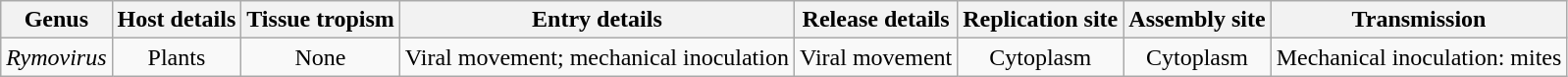<table class="wikitable sortable" style="text-align:center">
<tr>
<th>Genus</th>
<th>Host details</th>
<th>Tissue tropism</th>
<th>Entry details</th>
<th>Release details</th>
<th>Replication site</th>
<th>Assembly site</th>
<th>Transmission</th>
</tr>
<tr>
<td><em>Rymovirus</em></td>
<td>Plants</td>
<td>None</td>
<td>Viral movement; mechanical inoculation</td>
<td>Viral movement</td>
<td>Cytoplasm</td>
<td>Cytoplasm</td>
<td>Mechanical inoculation: mites</td>
</tr>
</table>
